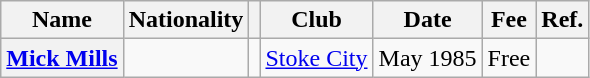<table class="wikitable plainrowheaders">
<tr>
<th scope="col">Name</th>
<th scope="col">Nationality</th>
<th scope="col"></th>
<th scope="col">Club</th>
<th scope="col">Date</th>
<th scope="col">Fee</th>
<th scope="col">Ref.</th>
</tr>
<tr>
<th scope="row"><a href='#'>Mick Mills</a></th>
<td></td>
<td align="center"></td>
<td> <a href='#'>Stoke City</a></td>
<td>May 1985</td>
<td>Free</td>
<td align="center"></td>
</tr>
</table>
